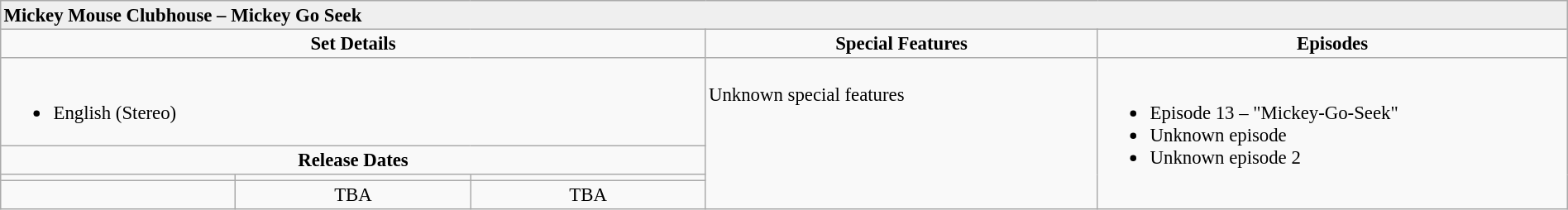<table border="2" cellpadding="2" cellspacing="0" style="width:100%; margin:0 1em 0 0; background:#f9f9f9; border:1px #aaa solid; border-collapse:collapse; font-size:95%;">
<tr style="background:#EFEFEF">
<td colspan="7"><strong>Mickey Mouse Clubhouse – Mickey Go Seek</strong></td>
</tr>
<tr style="text-align:center;">
<td style="width:45%;" colspan="3"><strong>Set Details</strong></td>
<td style="width:25%; "><strong>Special Features</strong></td>
<td style="width:30%; "><strong>Episodes</strong></td>
</tr>
<tr valign="top">
<td colspan="3" style="text-align:left;"><br><ul><li>English (Stereo)</li></ul></td>
<td rowspan="4" style="text-align:left;"><br>Unknown special features</td>
<td rowspan="4" style="text-align:left;"><br><ul><li>Episode 13 – "Mickey-Go-Seek"</li><li>Unknown episode</li><li>Unknown episode 2</li></ul></td>
</tr>
<tr>
<td colspan="3"  style="width:45%; text-align:center;"><strong>Release Dates</strong></td>
</tr>
<tr style="text-align:center;">
<td style="width:15%; "></td>
<td style="width:15%; "></td>
<td style="width:15%; "></td>
</tr>
<tr>
<td style="text-align:center;"></td>
<td style="text-align:center;">TBA</td>
<td style="text-align:center;">TBA</td>
</tr>
</table>
